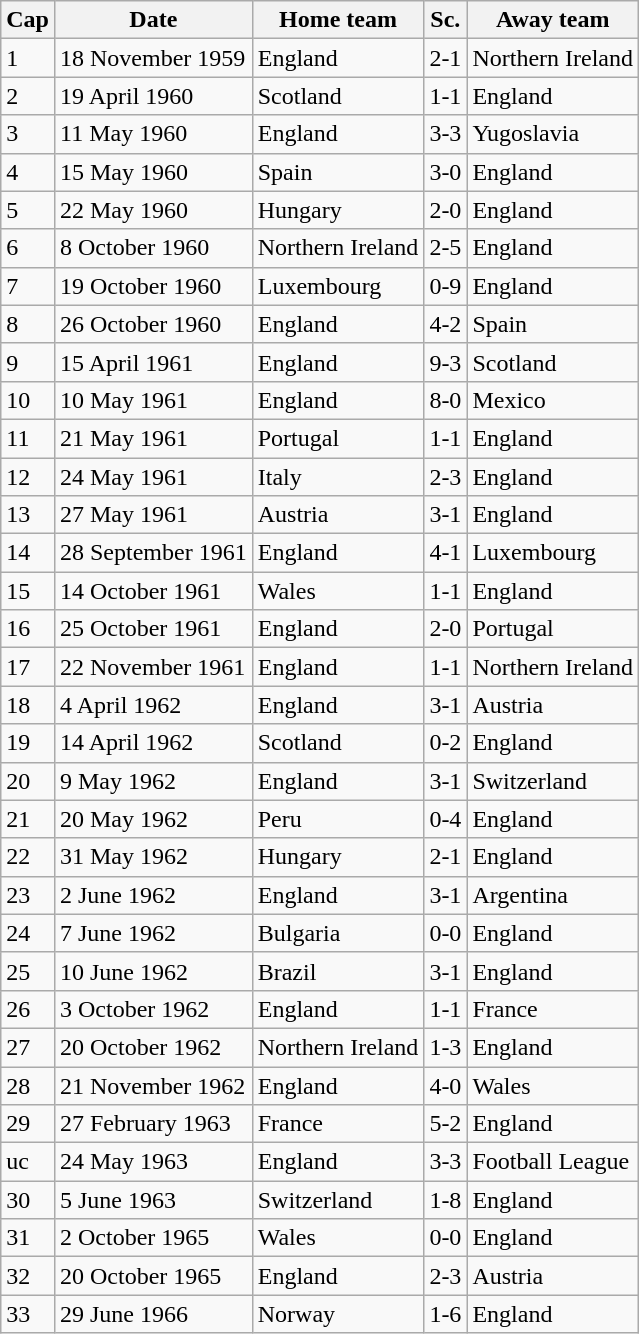<table class="wikitable">
<tr>
<th>Cap</th>
<th>Date</th>
<th>Home team</th>
<th>Sc.</th>
<th>Away team</th>
</tr>
<tr>
<td>1</td>
<td>18 November 1959</td>
<td>England</td>
<td>2-1</td>
<td>Northern Ireland</td>
</tr>
<tr>
<td>2</td>
<td>19 April 1960</td>
<td>Scotland</td>
<td>1-1</td>
<td>England</td>
</tr>
<tr>
<td>3</td>
<td>11 May 1960</td>
<td>England</td>
<td>3-3</td>
<td>Yugoslavia</td>
</tr>
<tr>
<td>4</td>
<td>15 May 1960</td>
<td>Spain</td>
<td>3-0</td>
<td>England</td>
</tr>
<tr>
<td>5</td>
<td>22 May 1960</td>
<td>Hungary</td>
<td>2-0</td>
<td>England</td>
</tr>
<tr>
<td>6</td>
<td>8 October 1960</td>
<td>Northern Ireland</td>
<td>2-5</td>
<td>England</td>
</tr>
<tr>
<td>7</td>
<td>19 October 1960</td>
<td>Luxembourg</td>
<td>0-9</td>
<td>England</td>
</tr>
<tr>
<td>8</td>
<td>26 October 1960</td>
<td>England</td>
<td>4-2</td>
<td>Spain</td>
</tr>
<tr>
<td>9</td>
<td>15 April 1961</td>
<td>England</td>
<td>9-3</td>
<td>Scotland</td>
</tr>
<tr>
<td>10</td>
<td>10 May 1961</td>
<td>England</td>
<td>8-0</td>
<td>Mexico</td>
</tr>
<tr>
<td>11</td>
<td>21 May 1961</td>
<td>Portugal</td>
<td>1-1</td>
<td>England</td>
</tr>
<tr>
<td>12</td>
<td>24 May 1961</td>
<td>Italy</td>
<td>2-3</td>
<td>England</td>
</tr>
<tr>
<td>13</td>
<td>27 May 1961</td>
<td>Austria</td>
<td>3-1</td>
<td>England</td>
</tr>
<tr>
<td>14</td>
<td>28 September 1961</td>
<td>England</td>
<td>4-1</td>
<td>Luxembourg</td>
</tr>
<tr>
<td>15</td>
<td>14 October 1961</td>
<td>Wales</td>
<td>1-1</td>
<td>England</td>
</tr>
<tr>
<td>16</td>
<td>25 October 1961</td>
<td>England</td>
<td>2-0</td>
<td>Portugal</td>
</tr>
<tr>
<td>17</td>
<td>22 November 1961</td>
<td>England</td>
<td>1-1</td>
<td>Northern Ireland</td>
</tr>
<tr>
<td>18</td>
<td>4 April 1962</td>
<td>England</td>
<td>3-1</td>
<td>Austria</td>
</tr>
<tr>
<td>19</td>
<td>14 April 1962</td>
<td>Scotland</td>
<td>0-2</td>
<td>England</td>
</tr>
<tr>
<td>20</td>
<td>9 May 1962</td>
<td>England</td>
<td>3-1</td>
<td>Switzerland</td>
</tr>
<tr>
<td>21</td>
<td>20 May 1962</td>
<td>Peru</td>
<td>0-4</td>
<td>England</td>
</tr>
<tr>
<td>22</td>
<td>31 May 1962</td>
<td>Hungary</td>
<td>2-1</td>
<td>England</td>
</tr>
<tr>
<td>23</td>
<td>2 June 1962</td>
<td>England</td>
<td>3-1</td>
<td>Argentina</td>
</tr>
<tr>
<td>24</td>
<td>7 June 1962</td>
<td>Bulgaria</td>
<td>0-0</td>
<td>England</td>
</tr>
<tr>
<td>25</td>
<td>10 June 1962</td>
<td>Brazil</td>
<td>3-1</td>
<td>England</td>
</tr>
<tr>
<td>26</td>
<td>3 October 1962</td>
<td>England</td>
<td>1-1</td>
<td>France</td>
</tr>
<tr>
<td>27</td>
<td>20 October 1962</td>
<td>Northern Ireland</td>
<td>1-3</td>
<td>England</td>
</tr>
<tr>
<td>28</td>
<td>21 November 1962</td>
<td>England</td>
<td>4-0</td>
<td>Wales</td>
</tr>
<tr>
<td>29</td>
<td>27 February 1963</td>
<td>France</td>
<td>5-2</td>
<td>England</td>
</tr>
<tr>
<td>uc</td>
<td>24 May 1963</td>
<td>England</td>
<td>3-3</td>
<td>Football League</td>
</tr>
<tr>
<td>30</td>
<td>5 June 1963</td>
<td>Switzerland</td>
<td>1-8</td>
<td>England</td>
</tr>
<tr>
<td>31</td>
<td>2 October 1965</td>
<td>Wales</td>
<td>0-0</td>
<td>England</td>
</tr>
<tr>
<td>32</td>
<td>20 October 1965</td>
<td>England</td>
<td>2-3</td>
<td>Austria</td>
</tr>
<tr>
<td>33</td>
<td>29 June 1966</td>
<td>Norway</td>
<td>1-6</td>
<td>England</td>
</tr>
</table>
